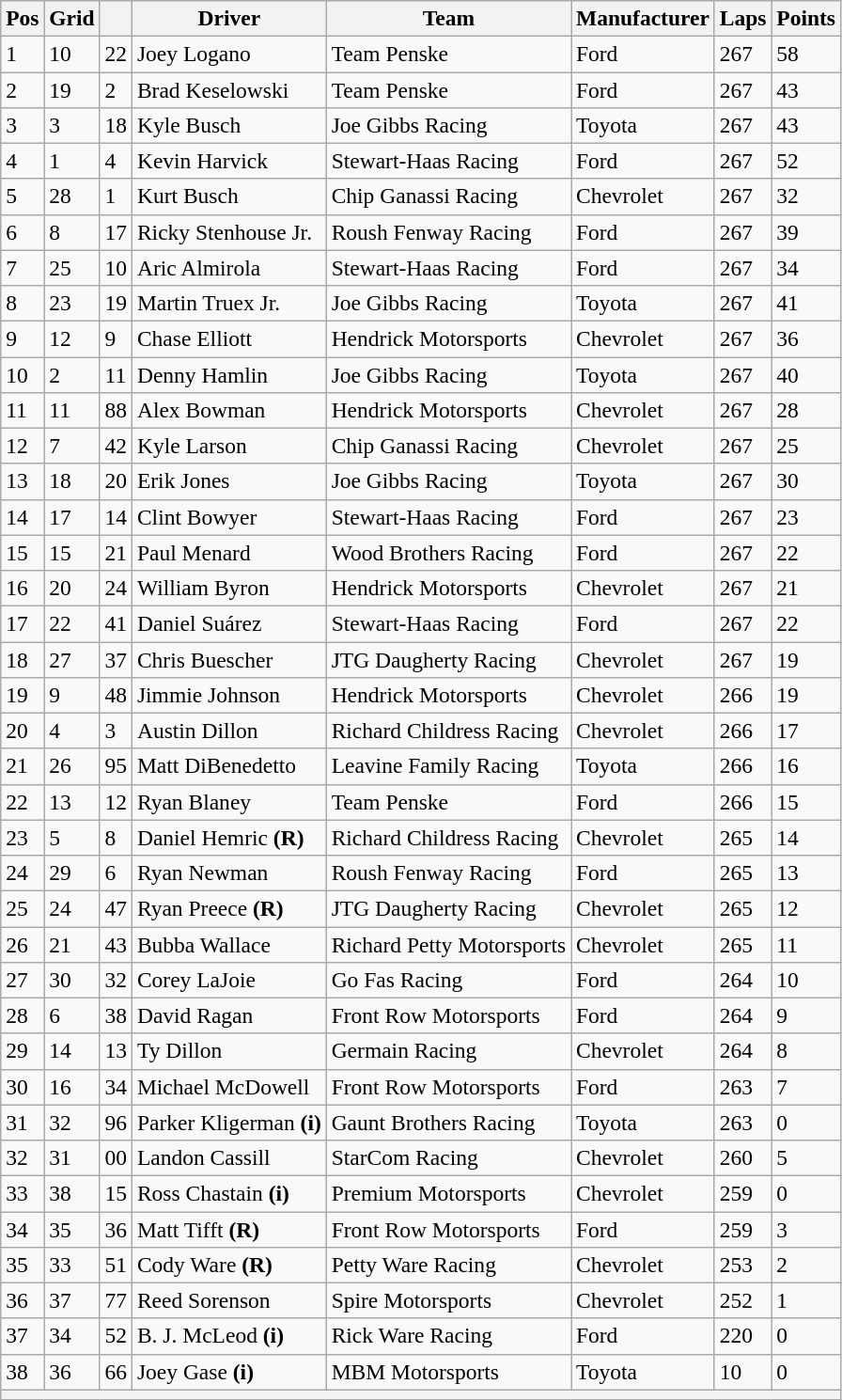<table class="wikitable" style="font-size:98%">
<tr>
<th>Pos</th>
<th>Grid</th>
<th></th>
<th>Driver</th>
<th>Team</th>
<th>Manufacturer</th>
<th>Laps</th>
<th>Points</th>
</tr>
<tr>
<td>1</td>
<td>10</td>
<td>22</td>
<td>Joey Logano</td>
<td>Team Penske</td>
<td>Ford</td>
<td>267</td>
<td>58</td>
</tr>
<tr>
<td>2</td>
<td>19</td>
<td>2</td>
<td>Brad Keselowski</td>
<td>Team Penske</td>
<td>Ford</td>
<td>267</td>
<td>43</td>
</tr>
<tr>
<td>3</td>
<td>3</td>
<td>18</td>
<td>Kyle Busch</td>
<td>Joe Gibbs Racing</td>
<td>Toyota</td>
<td>267</td>
<td>43</td>
</tr>
<tr>
<td>4</td>
<td>1</td>
<td>4</td>
<td>Kevin Harvick</td>
<td>Stewart-Haas Racing</td>
<td>Ford</td>
<td>267</td>
<td>52</td>
</tr>
<tr>
<td>5</td>
<td>28</td>
<td>1</td>
<td>Kurt Busch</td>
<td>Chip Ganassi Racing</td>
<td>Chevrolet</td>
<td>267</td>
<td>32</td>
</tr>
<tr>
<td>6</td>
<td>8</td>
<td>17</td>
<td>Ricky Stenhouse Jr.</td>
<td>Roush Fenway Racing</td>
<td>Ford</td>
<td>267</td>
<td>39</td>
</tr>
<tr>
<td>7</td>
<td>25</td>
<td>10</td>
<td>Aric Almirola</td>
<td>Stewart-Haas Racing</td>
<td>Ford</td>
<td>267</td>
<td>34</td>
</tr>
<tr>
<td>8</td>
<td>23</td>
<td>19</td>
<td>Martin Truex Jr.</td>
<td>Joe Gibbs Racing</td>
<td>Toyota</td>
<td>267</td>
<td>41</td>
</tr>
<tr>
<td>9</td>
<td>12</td>
<td>9</td>
<td>Chase Elliott</td>
<td>Hendrick Motorsports</td>
<td>Chevrolet</td>
<td>267</td>
<td>36</td>
</tr>
<tr>
<td>10</td>
<td>2</td>
<td>11</td>
<td>Denny Hamlin</td>
<td>Joe Gibbs Racing</td>
<td>Toyota</td>
<td>267</td>
<td>40</td>
</tr>
<tr>
<td>11</td>
<td>11</td>
<td>88</td>
<td>Alex Bowman</td>
<td>Hendrick Motorsports</td>
<td>Chevrolet</td>
<td>267</td>
<td>28</td>
</tr>
<tr>
<td>12</td>
<td>7</td>
<td>42</td>
<td>Kyle Larson</td>
<td>Chip Ganassi Racing</td>
<td>Chevrolet</td>
<td>267</td>
<td>25</td>
</tr>
<tr>
<td>13</td>
<td>18</td>
<td>20</td>
<td>Erik Jones</td>
<td>Joe Gibbs Racing</td>
<td>Toyota</td>
<td>267</td>
<td>30</td>
</tr>
<tr>
<td>14</td>
<td>17</td>
<td>14</td>
<td>Clint Bowyer</td>
<td>Stewart-Haas Racing</td>
<td>Ford</td>
<td>267</td>
<td>23</td>
</tr>
<tr>
<td>15</td>
<td>15</td>
<td>21</td>
<td>Paul Menard</td>
<td>Wood Brothers Racing</td>
<td>Ford</td>
<td>267</td>
<td>22</td>
</tr>
<tr>
<td>16</td>
<td>20</td>
<td>24</td>
<td>William Byron</td>
<td>Hendrick Motorsports</td>
<td>Chevrolet</td>
<td>267</td>
<td>21</td>
</tr>
<tr>
<td>17</td>
<td>22</td>
<td>41</td>
<td>Daniel Suárez</td>
<td>Stewart-Haas Racing</td>
<td>Ford</td>
<td>267</td>
<td>22</td>
</tr>
<tr>
<td>18</td>
<td>27</td>
<td>37</td>
<td>Chris Buescher</td>
<td>JTG Daugherty Racing</td>
<td>Chevrolet</td>
<td>267</td>
<td>19</td>
</tr>
<tr>
<td>19</td>
<td>9</td>
<td>48</td>
<td>Jimmie Johnson</td>
<td>Hendrick Motorsports</td>
<td>Chevrolet</td>
<td>266</td>
<td>19</td>
</tr>
<tr>
<td>20</td>
<td>4</td>
<td>3</td>
<td>Austin Dillon</td>
<td>Richard Childress Racing</td>
<td>Chevrolet</td>
<td>266</td>
<td>17</td>
</tr>
<tr>
<td>21</td>
<td>26</td>
<td>95</td>
<td>Matt DiBenedetto</td>
<td>Leavine Family Racing</td>
<td>Toyota</td>
<td>266</td>
<td>16</td>
</tr>
<tr>
<td>22</td>
<td>13</td>
<td>12</td>
<td>Ryan Blaney</td>
<td>Team Penske</td>
<td>Ford</td>
<td>266</td>
<td>15</td>
</tr>
<tr>
<td>23</td>
<td>5</td>
<td>8</td>
<td>Daniel Hemric <strong>(R)</strong></td>
<td>Richard Childress Racing</td>
<td>Chevrolet</td>
<td>265</td>
<td>14</td>
</tr>
<tr>
<td>24</td>
<td>29</td>
<td>6</td>
<td>Ryan Newman</td>
<td>Roush Fenway Racing</td>
<td>Ford</td>
<td>265</td>
<td>13</td>
</tr>
<tr>
<td>25</td>
<td>24</td>
<td>47</td>
<td>Ryan Preece <strong>(R)</strong></td>
<td>JTG Daugherty Racing</td>
<td>Chevrolet</td>
<td>265</td>
<td>12</td>
</tr>
<tr>
<td>26</td>
<td>21</td>
<td>43</td>
<td>Bubba Wallace</td>
<td>Richard Petty Motorsports</td>
<td>Chevrolet</td>
<td>265</td>
<td>11</td>
</tr>
<tr>
<td>27</td>
<td>30</td>
<td>32</td>
<td>Corey LaJoie</td>
<td>Go Fas Racing</td>
<td>Ford</td>
<td>264</td>
<td>10</td>
</tr>
<tr>
<td>28</td>
<td>6</td>
<td>38</td>
<td>David Ragan</td>
<td>Front Row Motorsports</td>
<td>Ford</td>
<td>264</td>
<td>9</td>
</tr>
<tr>
<td>29</td>
<td>14</td>
<td>13</td>
<td>Ty Dillon</td>
<td>Germain Racing</td>
<td>Chevrolet</td>
<td>264</td>
<td>8</td>
</tr>
<tr>
<td>30</td>
<td>16</td>
<td>34</td>
<td>Michael McDowell</td>
<td>Front Row Motorsports</td>
<td>Ford</td>
<td>263</td>
<td>7</td>
</tr>
<tr>
<td>31</td>
<td>32</td>
<td>96</td>
<td>Parker Kligerman <strong>(i)</strong></td>
<td>Gaunt Brothers Racing</td>
<td>Toyota</td>
<td>263</td>
<td>0</td>
</tr>
<tr>
<td>32</td>
<td>31</td>
<td>00</td>
<td>Landon Cassill</td>
<td>StarCom Racing</td>
<td>Chevrolet</td>
<td>260</td>
<td>5</td>
</tr>
<tr>
<td>33</td>
<td>38</td>
<td>15</td>
<td>Ross Chastain <strong>(i)</strong></td>
<td>Premium Motorsports</td>
<td>Chevrolet</td>
<td>259</td>
<td>0</td>
</tr>
<tr>
<td>34</td>
<td>35</td>
<td>36</td>
<td>Matt Tifft <strong>(R)</strong></td>
<td>Front Row Motorsports</td>
<td>Ford</td>
<td>259</td>
<td>3</td>
</tr>
<tr>
<td>35</td>
<td>33</td>
<td>51</td>
<td>Cody Ware <strong>(R)</strong></td>
<td>Petty Ware Racing</td>
<td>Chevrolet</td>
<td>253</td>
<td>2</td>
</tr>
<tr>
<td>36</td>
<td>37</td>
<td>77</td>
<td>Reed Sorenson</td>
<td>Spire Motorsports</td>
<td>Chevrolet</td>
<td>252</td>
<td>1</td>
</tr>
<tr>
<td>37</td>
<td>34</td>
<td>52</td>
<td>B. J. McLeod <strong>(i)</strong></td>
<td>Rick Ware Racing</td>
<td>Ford</td>
<td>220</td>
<td>0</td>
</tr>
<tr>
<td>38</td>
<td>36</td>
<td>66</td>
<td>Joey Gase <strong>(i)</strong></td>
<td>MBM Motorsports</td>
<td>Toyota</td>
<td>10</td>
<td>0</td>
</tr>
<tr>
<th colspan="8"></th>
</tr>
</table>
